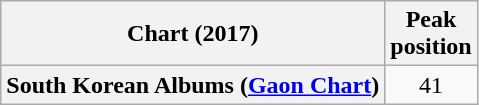<table class="wikitable plainrowheaders" style="text-align:center">
<tr>
<th>Chart (2017)</th>
<th>Peak<br>position</th>
</tr>
<tr>
<th scope="row">South Korean Albums (<a href='#'>Gaon Chart</a>)</th>
<td>41</td>
</tr>
</table>
